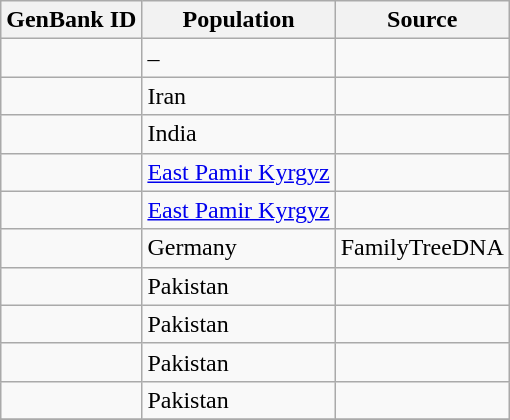<table class="wikitable sortable">
<tr>
<th scope="col">GenBank ID</th>
<th scope="col">Population</th>
<th scope="col">Source</th>
</tr>
<tr>
<td></td>
<td>–</td>
<td></td>
</tr>
<tr>
<td></td>
<td>Iran</td>
<td></td>
</tr>
<tr>
<td></td>
<td>India</td>
<td></td>
</tr>
<tr>
<td></td>
<td><a href='#'>East Pamir Kyrgyz</a></td>
<td></td>
</tr>
<tr>
<td></td>
<td><a href='#'>East Pamir Kyrgyz</a></td>
<td></td>
</tr>
<tr>
<td></td>
<td>Germany</td>
<td>FamilyTreeDNA</td>
</tr>
<tr>
<td></td>
<td>Pakistan</td>
<td></td>
</tr>
<tr>
<td></td>
<td>Pakistan</td>
<td></td>
</tr>
<tr>
<td></td>
<td>Pakistan</td>
<td></td>
</tr>
<tr>
<td></td>
<td>Pakistan</td>
<td></td>
</tr>
<tr>
</tr>
</table>
